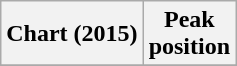<table class="wikitable plainrowheaders">
<tr>
<th scope="col">Chart (2015)</th>
<th scope="col">Peak<br>position</th>
</tr>
<tr>
</tr>
</table>
